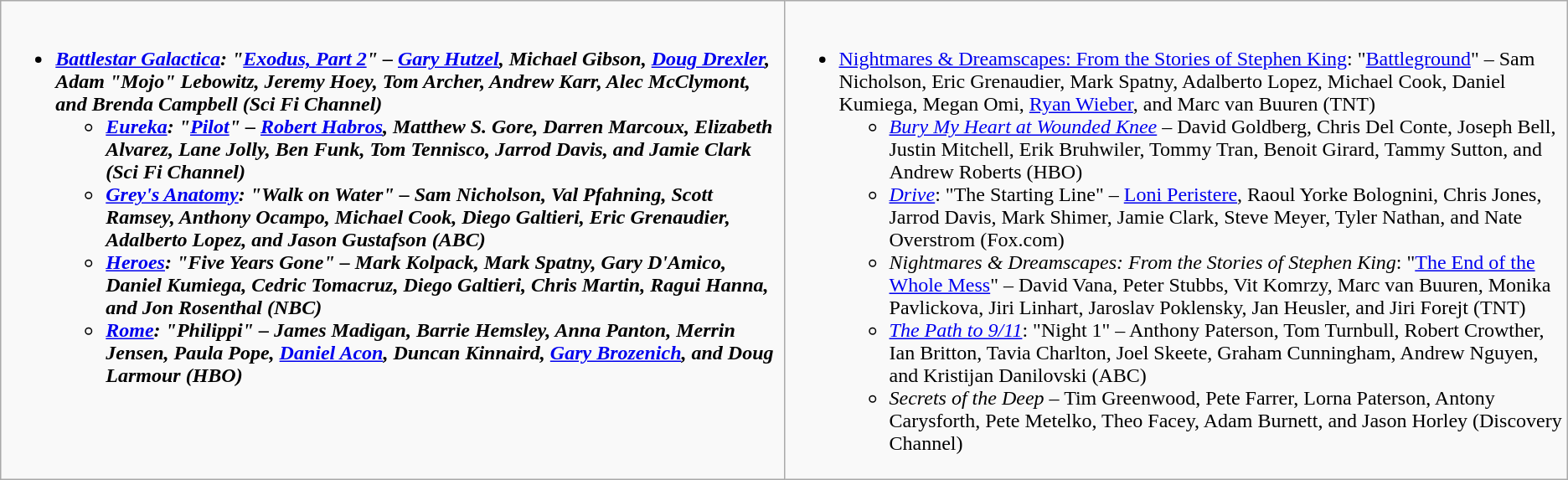<table class="wikitable">
<tr>
<td style="vertical-align:top;" width="50%"><br><ul><li><strong><em><a href='#'>Battlestar Galactica</a><em>: "<a href='#'>Exodus, Part 2</a>" – <a href='#'>Gary Hutzel</a>, Michael Gibson, <a href='#'>Doug Drexler</a>, Adam "Mojo" Lebowitz, Jeremy Hoey, Tom Archer, Andrew Karr, Alec McClymont, and Brenda Campbell (Sci Fi Channel)<strong><ul><li></em><a href='#'>Eureka</a><em>: "<a href='#'>Pilot</a>" – <a href='#'>Robert Habros</a>, Matthew S. Gore, Darren Marcoux, Elizabeth Alvarez, Lane Jolly, Ben Funk, Tom Tennisco, Jarrod Davis, and Jamie Clark (Sci Fi Channel)</li><li></em><a href='#'>Grey's Anatomy</a><em>: "Walk on Water" – Sam Nicholson, Val Pfahning, Scott Ramsey, Anthony Ocampo, Michael Cook, Diego Galtieri, Eric Grenaudier, Adalberto Lopez, and Jason Gustafson (ABC)</li><li></em><a href='#'>Heroes</a><em>: "Five Years Gone" – Mark Kolpack, Mark Spatny, Gary D'Amico, Daniel Kumiega, Cedric Tomacruz, Diego Galtieri, Chris Martin, Ragui Hanna, and Jon Rosenthal (NBC)</li><li></em><a href='#'>Rome</a><em>: "Philippi" – James Madigan, Barrie Hemsley, Anna Panton, Merrin Jensen, Paula Pope, <a href='#'>Daniel Acon</a>, Duncan Kinnaird, <a href='#'>Gary Brozenich</a>, and Doug Larmour (HBO)</li></ul></li></ul></td>
<td style="vertical-align:top;" width="50%"><br><ul><li></em></strong><a href='#'>Nightmares & Dreamscapes: From the Stories of Stephen King</a></em>: "<a href='#'>Battleground</a>" – Sam Nicholson, Eric Grenaudier, Mark Spatny, Adalberto Lopez, Michael Cook, Daniel Kumiega, Megan Omi, <a href='#'>Ryan Wieber</a>, and Marc van Buuren (TNT)</strong><ul><li><em><a href='#'>Bury My Heart at Wounded Knee</a></em> – David Goldberg, Chris Del Conte, Joseph Bell, Justin Mitchell, Erik Bruhwiler, Tommy Tran, Benoit Girard, Tammy Sutton, and Andrew Roberts (HBO)</li><li><em><a href='#'>Drive</a></em>: "The Starting Line" – <a href='#'>Loni Peristere</a>, Raoul Yorke Bolognini, Chris Jones, Jarrod Davis, Mark Shimer, Jamie Clark, Steve Meyer, Tyler Nathan, and Nate Overstrom (Fox.com)</li><li><em>Nightmares & Dreamscapes: From the Stories of Stephen King</em>: "<a href='#'>The End of the Whole Mess</a>" – David Vana, Peter Stubbs, Vit Komrzy, Marc van Buuren, Monika Pavlickova, Jiri Linhart, Jaroslav Poklensky, Jan Heusler, and Jiri Forejt (TNT)</li><li><em><a href='#'>The Path to 9/11</a></em>: "Night 1" – Anthony Paterson, Tom Turnbull, Robert Crowther, Ian Britton, Tavia Charlton, Joel Skeete, Graham Cunningham, Andrew Nguyen, and Kristijan Danilovski (ABC)</li><li><em>Secrets of the Deep</em> – Tim Greenwood, Pete Farrer, Lorna Paterson, Antony Carysforth, Pete Metelko, Theo Facey, Adam Burnett, and Jason Horley (Discovery Channel)</li></ul></li></ul></td>
</tr>
</table>
